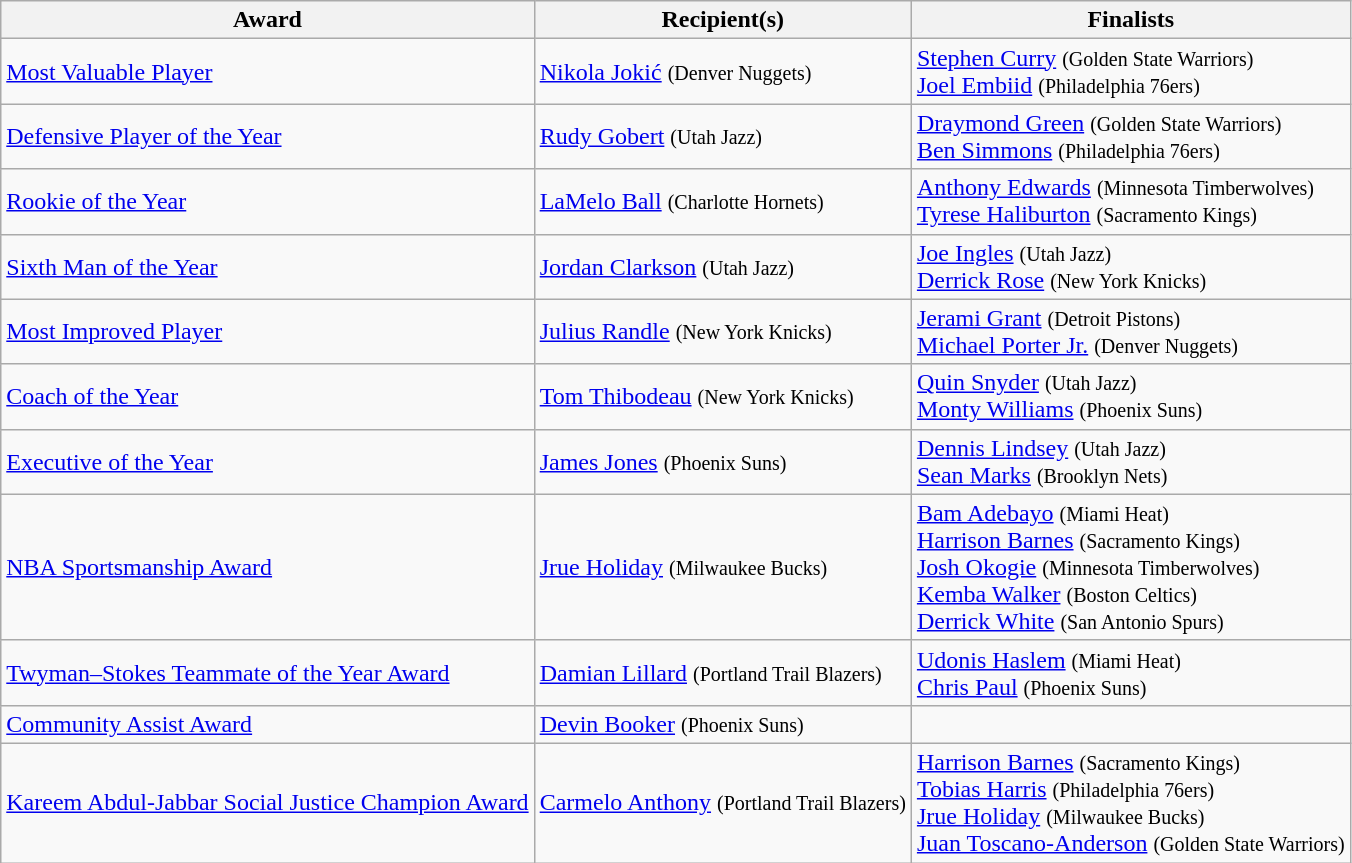<table class="wikitable">
<tr>
<th>Award</th>
<th>Recipient(s)</th>
<th>Finalists</th>
</tr>
<tr>
<td><a href='#'>Most Valuable Player</a></td>
<td><a href='#'>Nikola Jokić</a> <small>(Denver Nuggets)</small></td>
<td><a href='#'>Stephen Curry</a> <small>(Golden State Warriors)</small><br><a href='#'>Joel Embiid</a> <small>(Philadelphia 76ers)</small></td>
</tr>
<tr>
<td><a href='#'>Defensive Player of the Year</a></td>
<td><a href='#'>Rudy Gobert</a> <small>(Utah Jazz)</small></td>
<td><a href='#'>Draymond Green</a> <small>(Golden State Warriors)</small><br><a href='#'>Ben Simmons</a> <small>(Philadelphia 76ers)</small></td>
</tr>
<tr>
<td><a href='#'>Rookie of the Year</a></td>
<td><a href='#'>LaMelo Ball</a> <small>(Charlotte Hornets)</small></td>
<td><a href='#'>Anthony Edwards</a> <small>(Minnesota Timberwolves)</small><br><a href='#'>Tyrese Haliburton</a> <small>(Sacramento Kings)</small></td>
</tr>
<tr>
<td><a href='#'>Sixth Man of the Year</a></td>
<td><a href='#'>Jordan Clarkson</a> <small>(Utah Jazz)</small></td>
<td><a href='#'>Joe Ingles</a> <small>(Utah Jazz)</small><br><a href='#'>Derrick Rose</a> <small>(New York Knicks)</small></td>
</tr>
<tr>
<td><a href='#'>Most Improved Player</a></td>
<td><a href='#'>Julius Randle</a> <small>(New York Knicks)</small></td>
<td><a href='#'>Jerami Grant</a> <small>(Detroit Pistons)</small><br><a href='#'>Michael Porter Jr.</a> <small>(Denver Nuggets)</small></td>
</tr>
<tr>
<td><a href='#'>Coach of the Year</a></td>
<td><a href='#'>Tom Thibodeau</a> <small>(New York Knicks)</small></td>
<td><a href='#'>Quin Snyder</a> <small>(Utah Jazz)</small><br><a href='#'>Monty Williams</a> <small>(Phoenix Suns)</small></td>
</tr>
<tr>
<td><a href='#'>Executive of the Year</a></td>
<td><a href='#'>James Jones</a> <small>(Phoenix Suns)</small></td>
<td><a href='#'>Dennis Lindsey</a> <small>(Utah Jazz)</small><br><a href='#'>Sean Marks</a> <small>(Brooklyn Nets)</small></td>
</tr>
<tr>
<td><a href='#'>NBA Sportsmanship Award</a></td>
<td><a href='#'>Jrue Holiday</a> <small>(Milwaukee Bucks)</small></td>
<td><a href='#'>Bam Adebayo</a> <small>(Miami Heat)</small><br><a href='#'>Harrison Barnes</a> <small>(Sacramento Kings)</small><br><a href='#'>Josh Okogie</a> <small>(Minnesota Timberwolves)</small><br><a href='#'>Kemba Walker</a> <small>(Boston Celtics)</small><br><a href='#'>Derrick White</a> <small>(San Antonio Spurs)</small></td>
</tr>
<tr>
<td><a href='#'>Twyman–Stokes Teammate of the Year Award</a></td>
<td><a href='#'>Damian Lillard</a> <small>(Portland Trail Blazers)</small></td>
<td><a href='#'>Udonis Haslem</a> <small>(Miami Heat)</small><br><a href='#'>Chris Paul</a> <small>(Phoenix Suns)</small></td>
</tr>
<tr>
<td><a href='#'>Community Assist Award</a></td>
<td><a href='#'>Devin Booker</a> <small>(Phoenix Suns)</small></td>
<td></td>
</tr>
<tr>
<td><a href='#'>Kareem Abdul-Jabbar Social Justice Champion Award</a></td>
<td><a href='#'>Carmelo Anthony</a> <small>(Portland Trail Blazers)</small></td>
<td><a href='#'>Harrison Barnes</a> <small>(Sacramento Kings)</small><br><a href='#'>Tobias Harris</a> <small>(Philadelphia 76ers)</small><br><a href='#'>Jrue Holiday</a> <small>(Milwaukee Bucks)</small><br><a href='#'>Juan Toscano-Anderson</a> <small>(Golden State Warriors)</small></td>
</tr>
</table>
